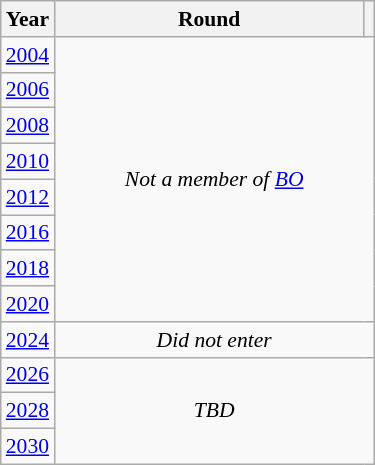<table class="wikitable" style="text-align: center; font-size:90%">
<tr>
<th>Year</th>
<th style="width:200px">Round</th>
<th></th>
</tr>
<tr>
<td><a href='#'>2004</a></td>
<td colspan="2" rowspan="8"><em>Not a member of <a href='#'>BO</a></em></td>
</tr>
<tr>
<td><a href='#'>2006</a></td>
</tr>
<tr>
<td><a href='#'>2008</a></td>
</tr>
<tr>
<td><a href='#'>2010</a></td>
</tr>
<tr>
<td><a href='#'>2012</a></td>
</tr>
<tr>
<td><a href='#'>2016</a></td>
</tr>
<tr>
<td><a href='#'>2018</a></td>
</tr>
<tr>
<td><a href='#'>2020</a></td>
</tr>
<tr>
<td><a href='#'>2024</a></td>
<td colspan="2"><em>Did not enter</em></td>
</tr>
<tr>
<td><a href='#'>2026</a></td>
<td colspan="2" rowspan="3"><em>TBD</em></td>
</tr>
<tr>
<td><a href='#'>2028</a></td>
</tr>
<tr>
<td><a href='#'>2030</a></td>
</tr>
</table>
